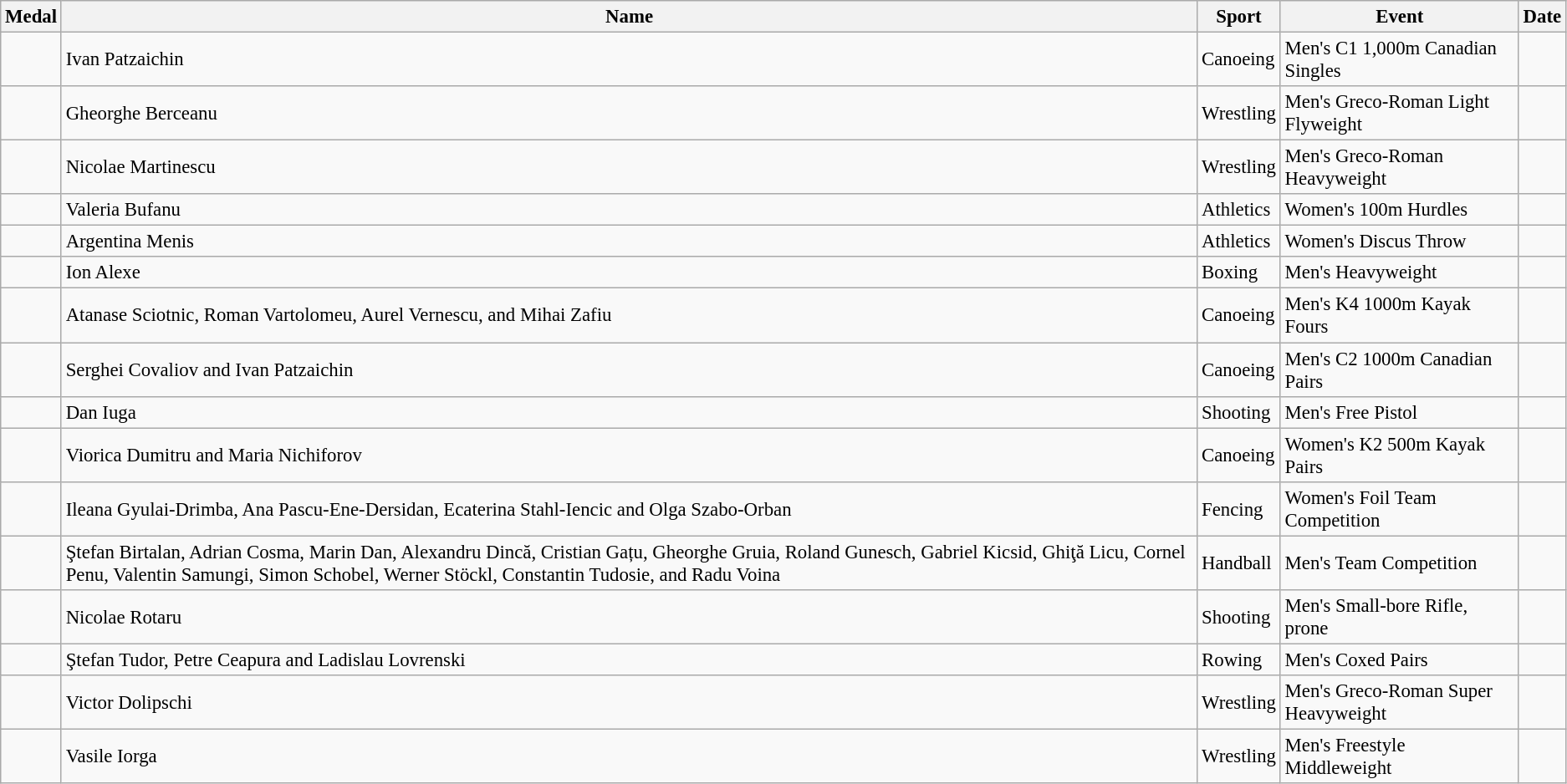<table class="wikitable sortable" style="font-size:95%">
<tr>
<th>Medal</th>
<th>Name</th>
<th>Sport</th>
<th>Event</th>
<th>Date</th>
</tr>
<tr>
<td></td>
<td>Ivan Patzaichin</td>
<td>Canoeing</td>
<td>Men's C1 1,000m Canadian Singles</td>
<td></td>
</tr>
<tr>
<td></td>
<td>Gheorghe Berceanu</td>
<td>Wrestling</td>
<td>Men's Greco-Roman Light Flyweight</td>
<td></td>
</tr>
<tr>
<td></td>
<td>Nicolae Martinescu</td>
<td>Wrestling</td>
<td>Men's Greco-Roman Heavyweight</td>
<td></td>
</tr>
<tr>
<td></td>
<td>Valeria Bufanu</td>
<td>Athletics</td>
<td>Women's 100m Hurdles</td>
<td></td>
</tr>
<tr>
<td></td>
<td>Argentina Menis</td>
<td>Athletics</td>
<td>Women's Discus Throw</td>
<td></td>
</tr>
<tr>
<td></td>
<td>Ion Alexe</td>
<td>Boxing</td>
<td>Men's Heavyweight</td>
<td></td>
</tr>
<tr>
<td></td>
<td>Atanase Sciotnic, Roman Vartolomeu, Aurel Vernescu, and Mihai Zafiu</td>
<td>Canoeing</td>
<td>Men's K4 1000m Kayak Fours</td>
<td></td>
</tr>
<tr>
<td></td>
<td>Serghei Covaliov and Ivan Patzaichin</td>
<td>Canoeing</td>
<td>Men's C2 1000m Canadian Pairs</td>
<td></td>
</tr>
<tr>
<td></td>
<td>Dan Iuga</td>
<td>Shooting</td>
<td>Men's Free Pistol</td>
<td></td>
</tr>
<tr>
<td></td>
<td>Viorica Dumitru and Maria Nichiforov</td>
<td>Canoeing</td>
<td>Women's K2 500m Kayak Pairs</td>
<td></td>
</tr>
<tr>
<td></td>
<td>Ileana Gyulai-Drimba, Ana Pascu-Ene-Dersidan, Ecaterina Stahl-Iencic and Olga Szabo-Orban</td>
<td>Fencing</td>
<td>Women's Foil Team Competition</td>
<td></td>
</tr>
<tr>
<td></td>
<td>Ştefan Birtalan, Adrian Cosma, Marin Dan, Alexandru Dincă, Cristian Gațu, Gheorghe Gruia, Roland Gunesch, Gabriel Kicsid, Ghiţă Licu, Cornel Penu, Valentin Samungi, Simon Schobel, Werner Stöckl, Constantin Tudosie, and Radu Voina</td>
<td>Handball</td>
<td>Men's Team Competition</td>
<td></td>
</tr>
<tr>
<td></td>
<td>Nicolae Rotaru</td>
<td>Shooting</td>
<td>Men's Small-bore Rifle, prone</td>
<td></td>
</tr>
<tr>
<td></td>
<td>Ştefan Tudor, Petre Ceapura and Ladislau Lovrenski</td>
<td>Rowing</td>
<td>Men's Coxed Pairs</td>
<td></td>
</tr>
<tr>
<td></td>
<td>Victor Dolipschi</td>
<td>Wrestling</td>
<td>Men's Greco-Roman Super Heavyweight</td>
<td></td>
</tr>
<tr>
<td></td>
<td>Vasile Iorga</td>
<td>Wrestling</td>
<td>Men's Freestyle Middleweight</td>
<td></td>
</tr>
</table>
